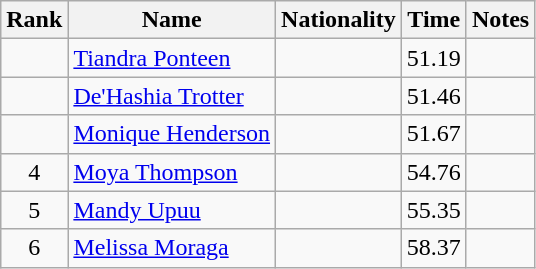<table class="wikitable sortable" style="text-align:center">
<tr>
<th>Rank</th>
<th>Name</th>
<th>Nationality</th>
<th>Time</th>
<th>Notes</th>
</tr>
<tr>
<td align=center></td>
<td align=left><a href='#'>Tiandra Ponteen</a></td>
<td align=left></td>
<td>51.19</td>
<td></td>
</tr>
<tr>
<td align=center></td>
<td align=left><a href='#'>De'Hashia Trotter</a></td>
<td align=left></td>
<td>51.46</td>
<td></td>
</tr>
<tr>
<td align=center></td>
<td align=left><a href='#'>Monique Henderson</a></td>
<td align=left></td>
<td>51.67</td>
<td></td>
</tr>
<tr>
<td align=center>4</td>
<td align=left><a href='#'>Moya Thompson</a></td>
<td align=left></td>
<td>54.76</td>
<td></td>
</tr>
<tr>
<td align=center>5</td>
<td align=left><a href='#'>Mandy Upuu</a></td>
<td align=left></td>
<td>55.35</td>
<td></td>
</tr>
<tr>
<td align=center>6</td>
<td align=left><a href='#'>Melissa Moraga</a></td>
<td align=left></td>
<td>58.37</td>
<td></td>
</tr>
</table>
